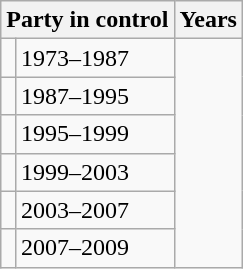<table class="wikitable">
<tr>
<th colspan="2">Party in control</th>
<th>Years</th>
</tr>
<tr>
<td></td>
<td>1973–1987</td>
</tr>
<tr>
<td></td>
<td>1987–1995</td>
</tr>
<tr>
<td></td>
<td>1995–1999</td>
</tr>
<tr>
<td></td>
<td>1999–2003</td>
</tr>
<tr>
<td></td>
<td>2003–2007</td>
</tr>
<tr>
<td></td>
<td>2007–2009</td>
</tr>
</table>
